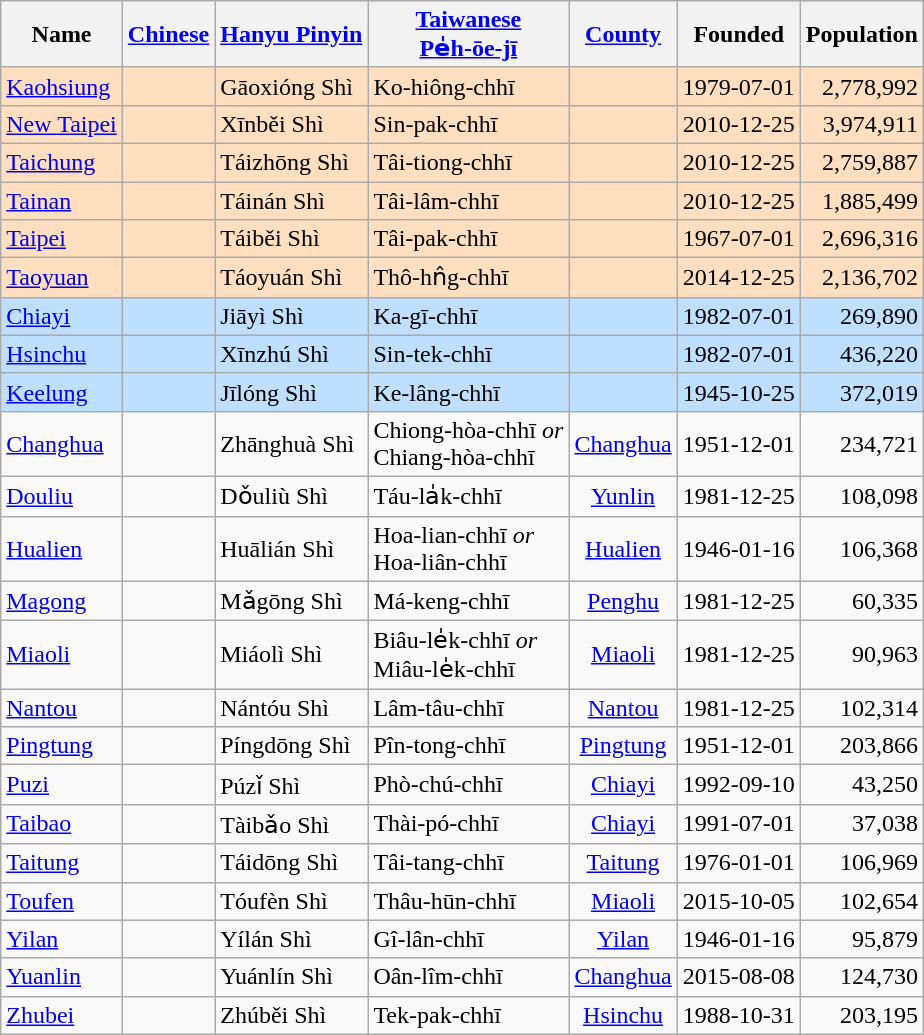<table class="wikitable sortable">
<tr>
<th>Name</th>
<th><a href='#'>Chinese</a></th>
<th><a href='#'>Hanyu Pinyin</a></th>
<th><a href='#'>Taiwanese</a><br><a href='#'>Pe̍h-ōe-jī</a></th>
<th><a href='#'>County</a></th>
<th>Founded</th>
<th>Population<br></th>
</tr>
<tr bgcolor="#ffdfbf">
<td><a href='#'>Kaohsiung</a></td>
<td></td>
<td>Gāoxióng Shì</td>
<td>Ko-hiông-chhī</td>
<td align="center"></td>
<td>1979-07-01</td>
<td align=right>2,778,992</td>
</tr>
<tr bgcolor="#ffdfbf">
<td><a href='#'>New Taipei</a></td>
<td></td>
<td>Xīnběi Shì</td>
<td>Sin-pak-chhī</td>
<td align="center"></td>
<td>2010-12-25</td>
<td align=right>3,974,911</td>
</tr>
<tr bgcolor="#ffdfbf">
<td><a href='#'>Taichung</a></td>
<td></td>
<td>Táizhōng Shì</td>
<td>Tâi-tiong-chhī</td>
<td align="center"></td>
<td>2010-12-25</td>
<td align=right>2,759,887</td>
</tr>
<tr bgcolor="#ffdfbf">
<td><a href='#'>Tainan</a></td>
<td></td>
<td>Táinán Shì</td>
<td>Tâi-lâm-chhī</td>
<td align="center"></td>
<td>2010-12-25</td>
<td align=right>1,885,499</td>
</tr>
<tr bgcolor="#ffdfbf">
<td><a href='#'>Taipei</a></td>
<td></td>
<td>Táiběi Shì</td>
<td>Tâi-pak-chhī</td>
<td align="center"></td>
<td>1967-07-01</td>
<td align=right>2,696,316</td>
</tr>
<tr bgcolor="#ffdfbf">
<td><a href='#'>Taoyuan</a></td>
<td></td>
<td>Táoyuán Shì</td>
<td>Thô-hn̂g-chhī</td>
<td align="center"></td>
<td>2014-12-25</td>
<td align=right>2,136,702</td>
</tr>
<tr bgcolor="bfdfff">
<td><a href='#'>Chiayi</a></td>
<td></td>
<td>Jiāyì Shì</td>
<td>Ka-gī-chhī</td>
<td align="center"></td>
<td>1982-07-01</td>
<td align=right>269,890</td>
</tr>
<tr bgcolor="bfdfff">
<td><a href='#'>Hsinchu</a></td>
<td></td>
<td>Xīnzhú Shì</td>
<td>Sin-tek-chhī</td>
<td align="center"></td>
<td>1982-07-01</td>
<td align=right>436,220</td>
</tr>
<tr bgcolor="bfdfff">
<td><a href='#'>Keelung</a></td>
<td></td>
<td>Jīlóng Shì</td>
<td>Ke-lâng-chhī</td>
<td align="center"></td>
<td>1945-10-25</td>
<td align=right>372,019</td>
</tr>
<tr>
<td><a href='#'>Changhua</a></td>
<td></td>
<td>Zhānghuà Shì</td>
<td>Chiong-hòa-chhī <em>or</em><br>Chiang-hòa-chhī</td>
<td align="center"><a href='#'>Changhua</a></td>
<td>1951-12-01</td>
<td align=right>234,721</td>
</tr>
<tr>
<td><a href='#'>Douliu</a></td>
<td></td>
<td>Dǒuliù Shì</td>
<td>Táu-la̍k-chhī</td>
<td align="center"><a href='#'>Yunlin</a></td>
<td>1981-12-25</td>
<td align=right>108,098</td>
</tr>
<tr>
<td><a href='#'>Hualien</a></td>
<td></td>
<td>Huālián Shì</td>
<td>Hoa-lian-chhī <em>or</em><br>Hoa-liân-chhī</td>
<td align="center"><a href='#'>Hualien</a></td>
<td>1946-01-16</td>
<td align=right>106,368</td>
</tr>
<tr>
<td><a href='#'>Magong</a></td>
<td></td>
<td>Mǎgōng Shì</td>
<td>Má-keng-chhī</td>
<td align="center"><a href='#'>Penghu</a></td>
<td>1981-12-25</td>
<td align=right>60,335</td>
</tr>
<tr>
<td><a href='#'>Miaoli</a></td>
<td></td>
<td>Miáolì Shì</td>
<td>Biâu-le̍k-chhī <em>or</em><br>Miâu-le̍k-chhī</td>
<td align="center"><a href='#'>Miaoli</a></td>
<td>1981-12-25</td>
<td align=right>90,963</td>
</tr>
<tr>
<td><a href='#'>Nantou</a></td>
<td></td>
<td>Nántóu Shì</td>
<td>Lâm-tâu-chhī</td>
<td align="center"><a href='#'>Nantou</a></td>
<td>1981-12-25</td>
<td align=right>102,314</td>
</tr>
<tr>
<td><a href='#'>Pingtung</a></td>
<td></td>
<td>Píngdōng Shì</td>
<td>Pîn-tong-chhī</td>
<td align="center"><a href='#'>Pingtung</a></td>
<td>1951-12-01</td>
<td align=right>203,866</td>
</tr>
<tr>
<td><a href='#'>Puzi</a></td>
<td></td>
<td>Púzǐ Shì</td>
<td>Phò-chú-chhī</td>
<td align="center"><a href='#'>Chiayi</a></td>
<td>1992-09-10</td>
<td align=right>43,250</td>
</tr>
<tr>
<td><a href='#'>Taibao</a></td>
<td></td>
<td>Tàibǎo Shì</td>
<td>Thài-pó-chhī</td>
<td align="center"><a href='#'>Chiayi</a></td>
<td>1991-07-01</td>
<td align=right>37,038</td>
</tr>
<tr>
<td><a href='#'>Taitung</a></td>
<td></td>
<td>Táidōng Shì</td>
<td>Tâi-tang-chhī</td>
<td align="center"><a href='#'>Taitung</a></td>
<td>1976-01-01</td>
<td align=right>106,969</td>
</tr>
<tr>
<td><a href='#'>Toufen</a></td>
<td></td>
<td>Tóufèn Shì</td>
<td>Thâu-hūn-chhī</td>
<td align="center"><a href='#'>Miaoli</a></td>
<td>2015-10-05</td>
<td align=right>102,654</td>
</tr>
<tr>
<td><a href='#'>Yilan</a></td>
<td></td>
<td>Yílán Shì</td>
<td>Gî-lân-chhī</td>
<td align="center"><a href='#'>Yilan</a></td>
<td>1946-01-16</td>
<td align=right>95,879</td>
</tr>
<tr>
<td><a href='#'>Yuanlin</a></td>
<td></td>
<td>Yuánlín Shì</td>
<td>Oân-lîm-chhī</td>
<td align="center"><a href='#'>Changhua</a></td>
<td>2015-08-08</td>
<td align=right>124,730</td>
</tr>
<tr>
<td><a href='#'>Zhubei</a></td>
<td></td>
<td>Zhúběi Shì</td>
<td>Tek-pak-chhī</td>
<td align="center"><a href='#'>Hsinchu</a></td>
<td>1988-10-31</td>
<td align=right>203,195</td>
</tr>
</table>
